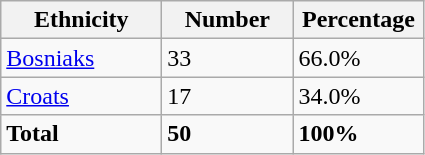<table class="wikitable">
<tr>
<th width="100px">Ethnicity</th>
<th width="80px">Number</th>
<th width="80px">Percentage</th>
</tr>
<tr>
<td><a href='#'>Bosniaks</a></td>
<td>33</td>
<td>66.0%</td>
</tr>
<tr>
<td><a href='#'>Croats</a></td>
<td>17</td>
<td>34.0%</td>
</tr>
<tr>
<td><strong>Total</strong></td>
<td><strong>50</strong></td>
<td><strong>100%</strong></td>
</tr>
</table>
